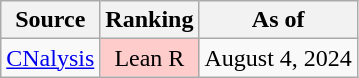<table class="wikitable">
<tr>
<th>Source</th>
<th>Ranking</th>
<th>As of</th>
</tr>
<tr>
<td><a href='#'>CNalysis</a></td>
<td style="background:#FFCCCC" data-sort-value="4" align="center">Lean R</td>
<td>August 4, 2024</td>
</tr>
</table>
